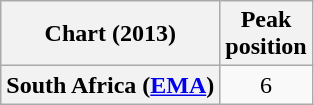<table class="wikitable sortable plainrowheaders" style="text-align:center;">
<tr>
<th scope="col">Chart (2013)</th>
<th scope="col">Peak<br>position</th>
</tr>
<tr>
<th scope="row">South Africa (<a href='#'>EMA</a>)</th>
<td>6</td>
</tr>
</table>
